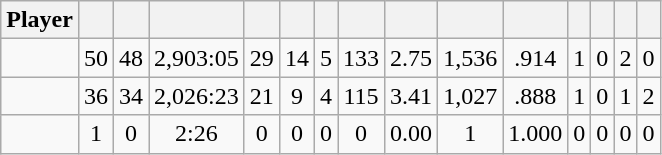<table class="wikitable sortable" style="text-align:center;">
<tr>
<th>Player</th>
<th></th>
<th></th>
<th></th>
<th></th>
<th></th>
<th></th>
<th></th>
<th></th>
<th></th>
<th></th>
<th></th>
<th></th>
<th></th>
<th></th>
</tr>
<tr>
<td></td>
<td>50</td>
<td>48</td>
<td>2,903:05</td>
<td>29</td>
<td>14</td>
<td>5</td>
<td>133</td>
<td>2.75</td>
<td>1,536</td>
<td>.914</td>
<td>1</td>
<td>0</td>
<td>2</td>
<td>0</td>
</tr>
<tr>
<td></td>
<td>36</td>
<td>34</td>
<td>2,026:23</td>
<td>21</td>
<td>9</td>
<td>4</td>
<td>115</td>
<td>3.41</td>
<td>1,027</td>
<td>.888</td>
<td>1</td>
<td>0</td>
<td>1</td>
<td>2</td>
</tr>
<tr>
<td></td>
<td>1</td>
<td>0</td>
<td>2:26</td>
<td>0</td>
<td>0</td>
<td>0</td>
<td>0</td>
<td>0.00</td>
<td>1</td>
<td>1.000</td>
<td>0</td>
<td>0</td>
<td>0</td>
<td>0</td>
</tr>
</table>
